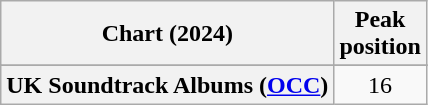<table class="wikitable sortable plainrowheaders" style="text-align:center">
<tr>
<th scope="col">Chart (2024)</th>
<th scope="col">Peak<br>position</th>
</tr>
<tr>
</tr>
<tr>
<th scope="row">UK Soundtrack Albums (<a href='#'>OCC</a>)</th>
<td>16</td>
</tr>
</table>
